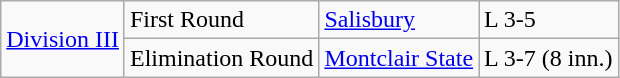<table class="wikitable">
<tr>
<td rowspan="2"><a href='#'>Division III</a></td>
<td>First Round</td>
<td><a href='#'>Salisbury</a></td>
<td>L 3-5</td>
</tr>
<tr>
<td>Elimination Round</td>
<td><a href='#'>Montclair State</a></td>
<td>L 3-7 (8 inn.)</td>
</tr>
</table>
